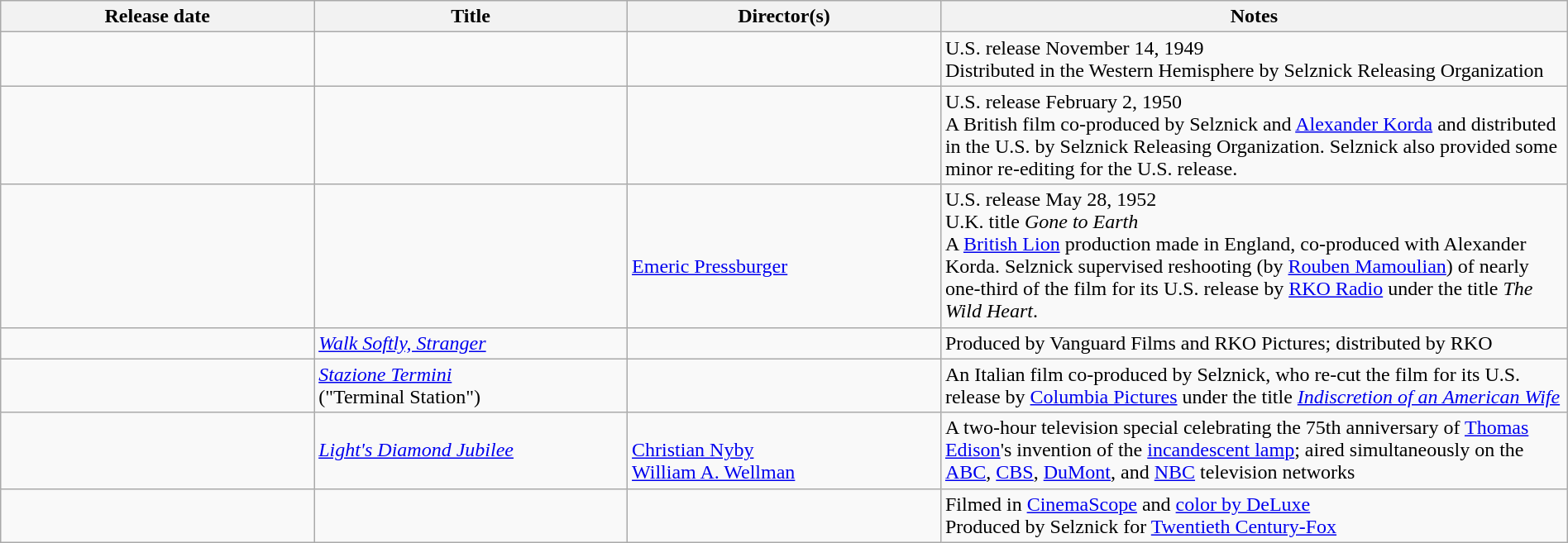<table class="wikitable sortable" width=100%>
<tr>
<th width=20%>Release date</th>
<th width=20%>Title</th>
<th width=20%>Director(s)</th>
<th class=unsortable width=40%>Notes</th>
</tr>
<tr>
<td></td>
<td><em></em></td>
<td></td>
<td>U.S. release November 14, 1949<br>Distributed in the Western Hemisphere by Selznick Releasing Organization</td>
</tr>
<tr>
<td></td>
<td><em></em></td>
<td></td>
<td>U.S. release February 2, 1950<br>A British film co-produced by Selznick and <a href='#'>Alexander Korda</a> and distributed in the U.S. by Selznick Releasing Organization. Selznick also provided some minor re-editing for the U.S. release.</td>
</tr>
<tr>
<td></td>
<td><em></em></td>
<td><br><a href='#'>Emeric Pressburger</a></td>
<td>U.S. release May 28, 1952<br>U.K. title <em>Gone to Earth</em><br>A <a href='#'>British Lion</a> production made in England, co-produced with Alexander Korda. Selznick supervised reshooting (by <a href='#'>Rouben Mamoulian</a>) of nearly one-third of the film for its U.S. release by <a href='#'>RKO Radio</a> under the title <em>The Wild Heart</em>.</td>
</tr>
<tr>
<td></td>
<td><em><a href='#'>Walk Softly, Stranger</a></em></td>
<td></td>
<td>Produced by Vanguard Films and RKO Pictures; distributed by RKO</td>
</tr>
<tr>
<td></td>
<td><em><a href='#'>Stazione Termini</a></em><br>("Terminal Station")</td>
<td></td>
<td>An Italian film co-produced by Selznick, who re-cut the film for its U.S. release by <a href='#'>Columbia Pictures</a> under the title <em><a href='#'>Indiscretion of an American Wife</a></em></td>
</tr>
<tr>
<td></td>
<td><em><a href='#'>Light's Diamond Jubilee</a></em></td>
<td><br><a href='#'>Christian Nyby</a><br><a href='#'>William A. Wellman</a></td>
<td>A two-hour television special celebrating the 75th anniversary of <a href='#'>Thomas Edison</a>'s invention of the <a href='#'>incandescent lamp</a>; aired simultaneously on the <a href='#'>ABC</a>, <a href='#'>CBS</a>, <a href='#'>DuMont</a>, and <a href='#'>NBC</a> television networks</td>
</tr>
<tr>
<td></td>
<td><em></em></td>
<td></td>
<td>Filmed in <a href='#'>CinemaScope</a> and <a href='#'>color by DeLuxe</a><br>Produced by Selznick for <a href='#'>Twentieth Century-Fox</a></td>
</tr>
</table>
